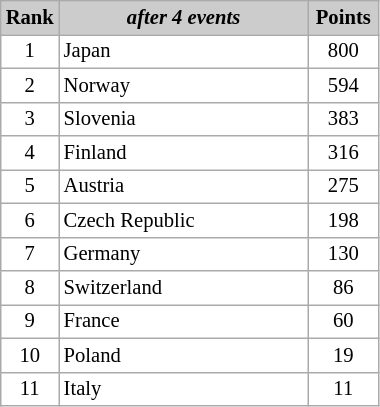<table class="wikitable plainrowheaders" style="background:#fff; font-size:86%; line-height:16px; border:gray solid 1px; border-collapse:collapse;">
<tr style="background:#ccc; text-align:center;">
<th scope="col" style="background:#ccc;" width=10px;">Rank</th>
<th scope="col" style="background:#ccc;" width=160px;"><em>after 4 events</em></th>
<th scope="col" style="background:#ccc;" width=40px;">Points</th>
</tr>
<tr align=center>
<td>1</td>
<td align=left><span>Japan</span></td>
<td><span>800</span></td>
</tr>
<tr align=center>
<td>2</td>
<td align=left><span>Norway</span></td>
<td><span>594</span></td>
</tr>
<tr align=center>
<td>3</td>
<td align=left><span>Slovenia</span></td>
<td><span>383</span></td>
</tr>
<tr align=center>
<td>4</td>
<td align=left><span>Finland</span></td>
<td><span>316</span></td>
</tr>
<tr align=center>
<td>5</td>
<td align=left><span>Austria</span></td>
<td><span>275</span></td>
</tr>
<tr align=center>
<td>6</td>
<td align=left><span>Czech Republic</span></td>
<td><span>198</span></td>
</tr>
<tr align=center>
<td>7</td>
<td align=left><span>Germany</span></td>
<td><span>130</span></td>
</tr>
<tr align=center>
<td>8</td>
<td align=left><span>Switzerland</span></td>
<td><span>86</span></td>
</tr>
<tr align=center>
<td>9</td>
<td align=left><span>France</span></td>
<td><span>60</span></td>
</tr>
<tr align=center>
<td>10</td>
<td align=left><span>Poland</span></td>
<td><span>19</span></td>
</tr>
<tr align=center>
<td>11</td>
<td align=left><span>Italy</span></td>
<td><span>11</span></td>
</tr>
</table>
